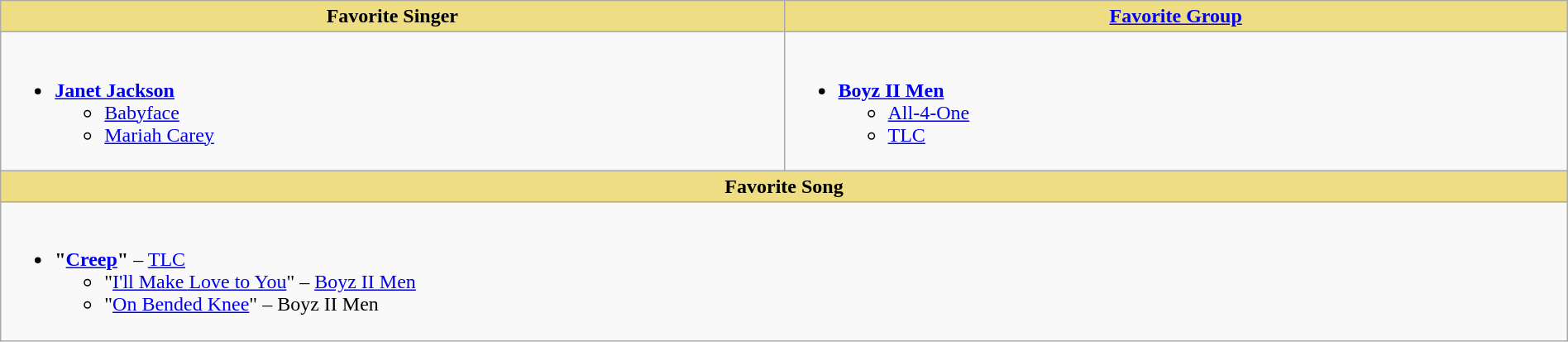<table class="wikitable" style="width:100%">
<tr>
<th style="background:#EEDD82; width:50%">Favorite Singer</th>
<th style="background:#EEDD82; width:50%"><a href='#'>Favorite Group</a></th>
</tr>
<tr>
<td valign="top"><br><ul><li><strong><a href='#'>Janet Jackson</a></strong><ul><li><a href='#'>Babyface</a></li><li><a href='#'>Mariah Carey</a></li></ul></li></ul></td>
<td valign="top"><br><ul><li><strong><a href='#'>Boyz II Men</a></strong><ul><li><a href='#'>All-4-One</a></li><li><a href='#'>TLC</a></li></ul></li></ul></td>
</tr>
<tr>
<th style="background:#EEDD82;" colspan="2">Favorite Song</th>
</tr>
<tr>
<td colspan="2" valign="top"><br><ul><li><strong>"<a href='#'>Creep</a>"</strong> – <a href='#'>TLC</a><ul><li>"<a href='#'>I'll Make Love to You</a>" – <a href='#'>Boyz II Men</a></li><li>"<a href='#'>On Bended Knee</a>" – Boyz II Men</li></ul></li></ul></td>
</tr>
</table>
